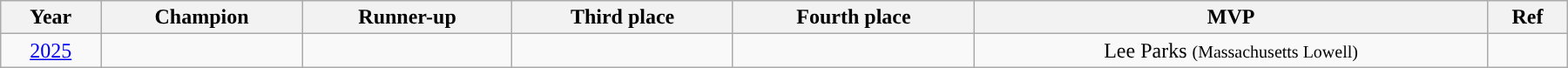<table class="wikitable sortable" width=1200>
<tr>
<th>Year</th>
<th>Champion</th>
<th>Runner-up</th>
<th>Third place</th>
<th>Fourth place</th>
<th>MVP</th>
<th class="unsortable">Ref</th>
</tr>
<tr align=center>
<td><a href='#'>2025</a></td>
<td><strong><a href='#'></a></strong></td>
<td><strong><a href='#'></a></strong></td>
<td><strong><a href='#'></a></strong></td>
<td><strong><a href='#'></a></strong></td>
<td>Lee Parks <small>(Massachusetts Lowell)</small></td>
<td></td>
</tr>
</table>
